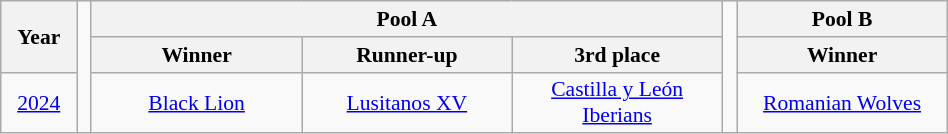<table class="wikitable" style="font-size:90%; width: 50%; text-align: center;">
<tr>
<th rowspan="2" width=5%>Year</th>
<td rowspan="3" width="1%"></td>
<th colspan="3">Pool A</th>
<td rowspan="3" width=1% rowspan=3></td>
<th>Pool B</th>
</tr>
<tr>
<th width="15%">Winner</th>
<th width="15%">Runner-up</th>
<th width="15%">3rd place</th>
<th width="15%">Winner</th>
</tr>
<tr>
<td><a href='#'>2024</a></td>
<td> <a href='#'>Black Lion</a></td>
<td> <a href='#'>Lusitanos XV</a></td>
<td> <a href='#'>Castilla y León Iberians</a></td>
<td> <a href='#'>Romanian Wolves</a></td>
</tr>
</table>
